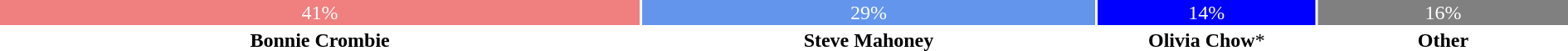<table style="width:100%; text-align:center;">
<tr style="color:white;">
<td style="background:lightcoral; width:41%;">41%</td>
<td style="background:cornflowerblue; width:29%;">29%</td>
<td style="background:blue; width:14%;">14%</td>
<td style="background:gray; width:16%;">16%</td>
</tr>
<tr>
<td><span><strong>Bonnie Crombie</strong></span></td>
<td><span><strong>Steve Mahoney</strong></span></td>
<td><span><strong>Olivia Chow</strong>*</span></td>
<td><span><strong>Other</strong></span></td>
</tr>
</table>
